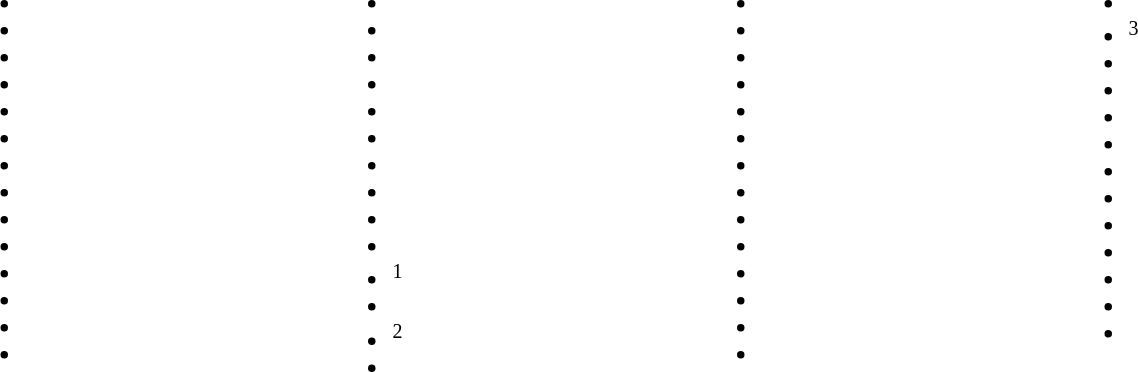<table>
<tr>
<td style="vertical-align:top; width:5%;"><br><ul><li></li><li></li><li></li><li></li><li></li><li></li><li></li><li></li><li></li><li></li><li></li><li></li><li></li><li></li></ul></td>
<td style="vertical-align:top; width:5%;"><br><ul><li></li><li></li><li></li><li></li><li></li><li></li><li></li><li></li><li></li><li></li><li><sup>1</sup></li><li></li><li><sup>2</sup></li><li></li></ul></td>
<td style="vertical-align:top; width:5%;"><br><ul><li></li><li></li><li></li><li></li><li></li><li></li><li></li><li></li><li></li><li></li><li></li><li></li><li></li><li></li></ul></td>
<td style="vertical-align:top; width:5%;"><br><ul><li></li><li><sup>3</sup></li><li></li><li></li><li></li><li></li><li></li><li></li><li></li><li></li><li></li><li></li><li></li></ul></td>
</tr>
</table>
